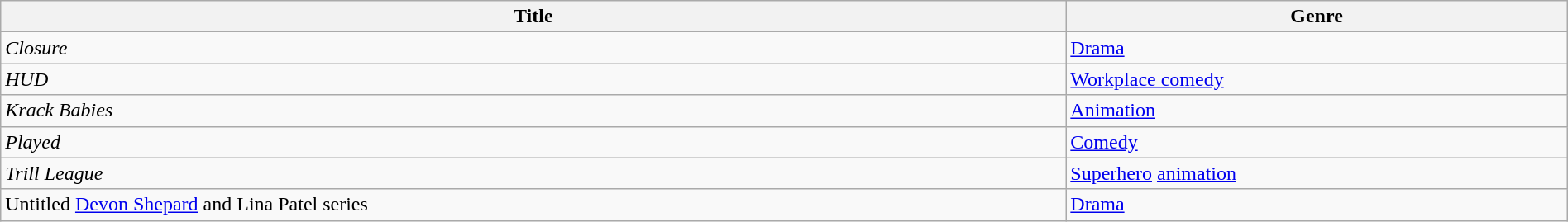<table class="wikitable sortable" style="width:100%;">
<tr>
<th>Title</th>
<th>Genre</th>
</tr>
<tr>
<td><em>Closure</em></td>
<td><a href='#'>Drama</a></td>
</tr>
<tr>
<td><em>HUD</em></td>
<td><a href='#'>Workplace comedy</a></td>
</tr>
<tr>
<td><em>Krack Babies</em></td>
<td><a href='#'>Animation</a></td>
</tr>
<tr>
<td><em>Played</em></td>
<td><a href='#'>Comedy</a></td>
</tr>
<tr>
<td><em>Trill League</em></td>
<td><a href='#'>Superhero</a> <a href='#'>animation</a></td>
</tr>
<tr>
<td>Untitled <a href='#'>Devon Shepard</a> and Lina Patel series</td>
<td><a href='#'>Drama</a></td>
</tr>
</table>
